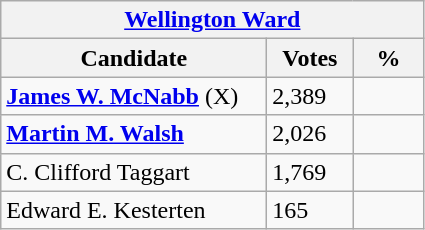<table class="wikitable">
<tr>
<th colspan="3"><a href='#'>Wellington Ward</a></th>
</tr>
<tr>
<th style="width: 170px">Candidate</th>
<th style="width: 50px">Votes</th>
<th style="width: 40px">%</th>
</tr>
<tr>
<td><strong><a href='#'>James W. McNabb</a></strong> (X)</td>
<td>2,389</td>
<td></td>
</tr>
<tr>
<td><strong><a href='#'>Martin M. Walsh</a></strong></td>
<td>2,026</td>
</tr>
<tr>
<td>C. Clifford Taggart</td>
<td>1,769</td>
<td></td>
</tr>
<tr>
<td>Edward E. Kesterten</td>
<td>165</td>
<td></td>
</tr>
</table>
